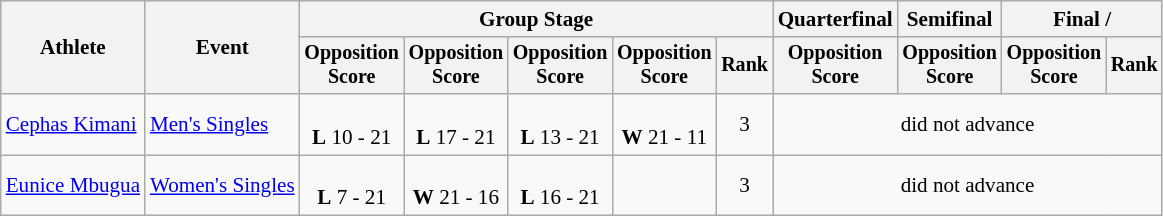<table class="wikitable" style="font-size:88%; text-align:center">
<tr>
<th rowspan=2>Athlete</th>
<th rowspan=2>Event</th>
<th colspan=5>Group Stage</th>
<th>Quarterfinal</th>
<th>Semifinal</th>
<th colspan=2>Final / </th>
</tr>
<tr style="font-size:95%">
<th>Opposition<br>Score</th>
<th>Opposition<br>Score</th>
<th>Opposition<br>Score</th>
<th>Opposition<br>Score</th>
<th>Rank</th>
<th>Opposition<br>Score</th>
<th>Opposition<br>Score</th>
<th>Opposition<br>Score</th>
<th>Rank</th>
</tr>
<tr>
<td align=left><a href='#'>Cephas Kimani</a></td>
<td align=left><a href='#'>Men's Singles</a></td>
<td><br><strong>L</strong> 10 - 21</td>
<td><br><strong>L</strong> 17 - 21</td>
<td><br><strong>L</strong> 13 - 21</td>
<td><br><strong>W</strong> 21 - 11</td>
<td>3</td>
<td colspan=4>did not advance</td>
</tr>
<tr>
<td align=left><a href='#'>Eunice Mbugua</a></td>
<td align=left><a href='#'>Women's Singles</a></td>
<td><br><strong>L</strong> 7 - 21</td>
<td><br><strong>W</strong> 21 - 16</td>
<td><br><strong>L</strong> 16 - 21</td>
<td></td>
<td>3</td>
<td colspan=4>did not advance</td>
</tr>
</table>
